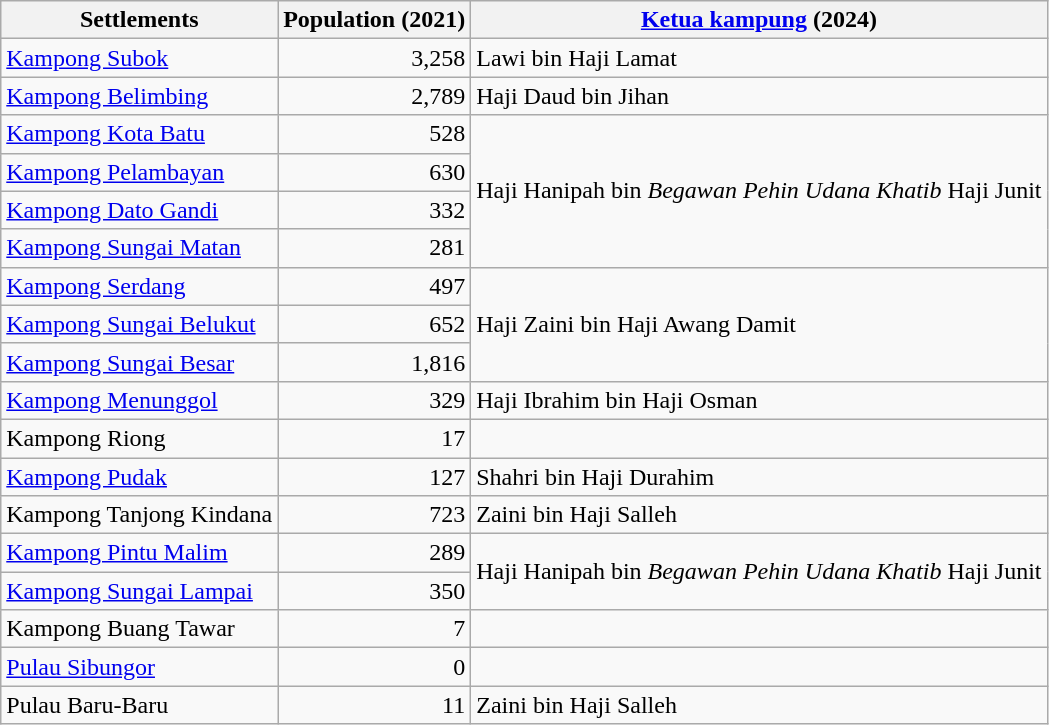<table class="wikitable">
<tr>
<th>Settlements</th>
<th>Population (2021)</th>
<th><a href='#'>Ketua kampung</a> (2024)</th>
</tr>
<tr>
<td><a href='#'>Kampong Subok</a></td>
<td align="right">3,258</td>
<td>Lawi bin Haji Lamat</td>
</tr>
<tr>
<td><a href='#'>Kampong Belimbing</a></td>
<td align="right">2,789</td>
<td>Haji Daud bin Jihan</td>
</tr>
<tr>
<td><a href='#'>Kampong Kota Batu</a></td>
<td align="right">528</td>
<td rowspan="4">Haji Hanipah bin <em>Begawan Pehin Udana Khatib</em> Haji Junit</td>
</tr>
<tr>
<td><a href='#'>Kampong Pelambayan</a></td>
<td align="right">630</td>
</tr>
<tr>
<td><a href='#'>Kampong Dato Gandi</a></td>
<td align="right">332</td>
</tr>
<tr>
<td><a href='#'>Kampong Sungai Matan</a></td>
<td align="right">281</td>
</tr>
<tr>
<td><a href='#'>Kampong Serdang</a></td>
<td align="right">497</td>
<td rowspan="3">Haji Zaini bin Haji Awang Damit</td>
</tr>
<tr>
<td><a href='#'>Kampong Sungai Belukut</a></td>
<td align="right">652</td>
</tr>
<tr>
<td><a href='#'>Kampong Sungai Besar</a></td>
<td align="right">1,816</td>
</tr>
<tr>
<td><a href='#'>Kampong Menunggol</a></td>
<td align="right">329</td>
<td>Haji Ibrahim bin Haji Osman</td>
</tr>
<tr>
<td>Kampong Riong</td>
<td align="right">17</td>
<td></td>
</tr>
<tr>
<td><a href='#'>Kampong Pudak</a></td>
<td align="right">127</td>
<td>Shahri bin Haji Durahim</td>
</tr>
<tr>
<td>Kampong Tanjong Kindana</td>
<td align="right">723</td>
<td>Zaini bin Haji Salleh</td>
</tr>
<tr>
<td><a href='#'>Kampong Pintu Malim</a></td>
<td align="right">289</td>
<td rowspan="2">Haji Hanipah bin <em>Begawan Pehin Udana Khatib</em> Haji Junit</td>
</tr>
<tr>
<td><a href='#'>Kampong Sungai Lampai</a></td>
<td align="right">350</td>
</tr>
<tr>
<td>Kampong Buang Tawar</td>
<td align="right">7</td>
<td></td>
</tr>
<tr>
<td><a href='#'>Pulau Sibungor</a></td>
<td align="right">0</td>
<td></td>
</tr>
<tr>
<td>Pulau Baru-Baru</td>
<td align="right">11</td>
<td>Zaini bin Haji Salleh</td>
</tr>
</table>
